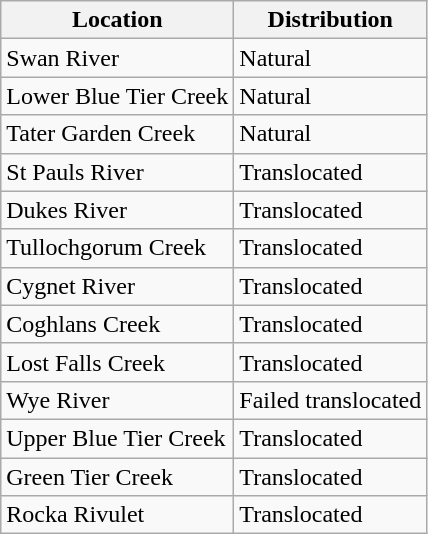<table class="wikitable">
<tr>
<th>Location</th>
<th>Distribution</th>
</tr>
<tr>
<td>Swan River</td>
<td>Natural</td>
</tr>
<tr>
<td>Lower Blue Tier Creek</td>
<td>Natural</td>
</tr>
<tr>
<td>Tater Garden Creek</td>
<td>Natural</td>
</tr>
<tr>
<td>St Pauls River</td>
<td>Translocated</td>
</tr>
<tr>
<td>Dukes River</td>
<td>Translocated</td>
</tr>
<tr>
<td>Tullochgorum Creek</td>
<td>Translocated</td>
</tr>
<tr>
<td>Cygnet River</td>
<td>Translocated</td>
</tr>
<tr>
<td>Coghlans Creek</td>
<td>Translocated</td>
</tr>
<tr>
<td>Lost Falls Creek</td>
<td>Translocated</td>
</tr>
<tr>
<td>Wye River</td>
<td>Failed translocated</td>
</tr>
<tr>
<td>Upper Blue Tier Creek</td>
<td>Translocated</td>
</tr>
<tr>
<td>Green Tier Creek</td>
<td>Translocated</td>
</tr>
<tr>
<td>Rocka Rivulet</td>
<td>Translocated</td>
</tr>
</table>
